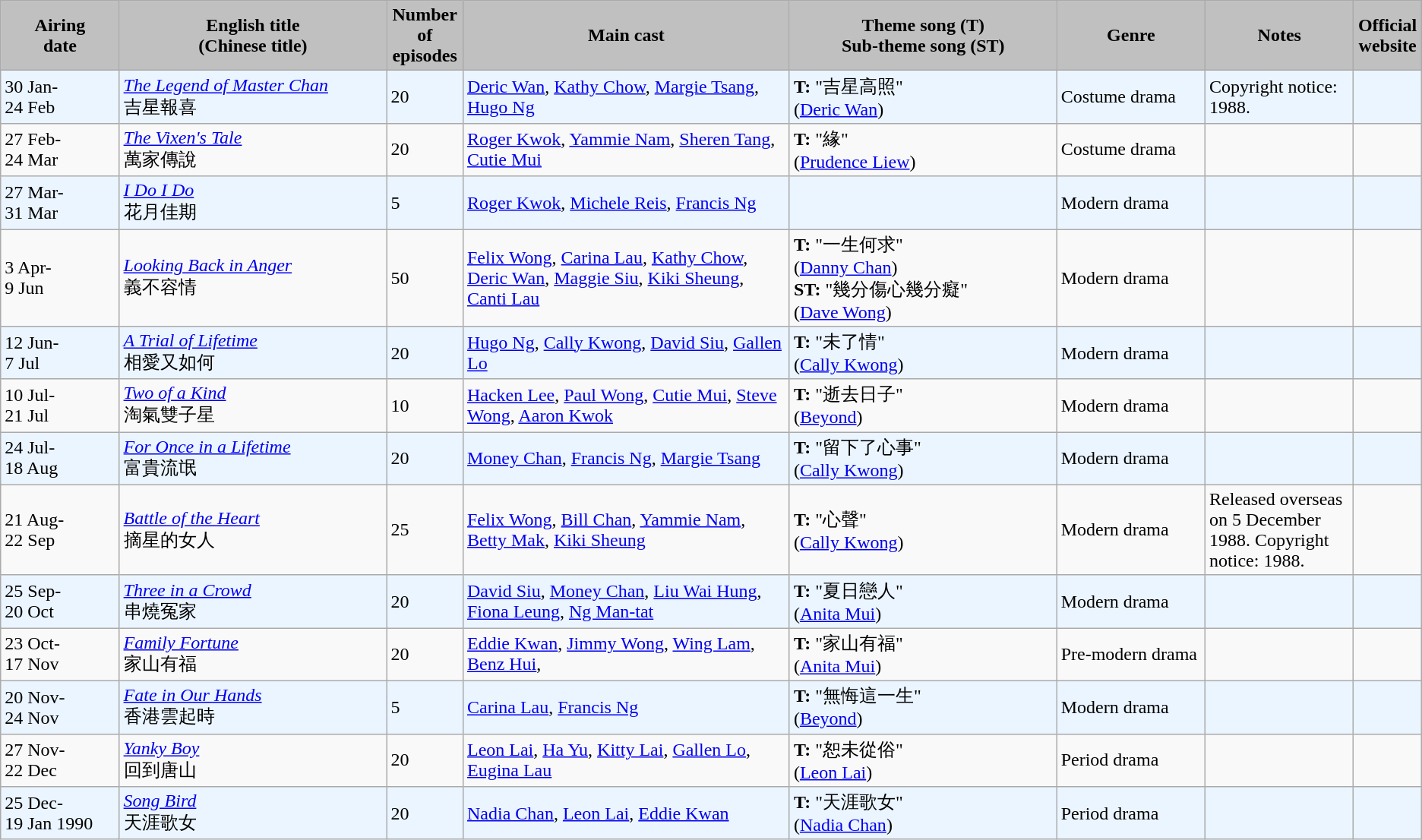<table class="wikitable">
<tr>
<th style="width:8%; text-align:center; background:silver;">Airing<br>date</th>
<th style="width:18%; text-align:center; background:silver;">English title <br> (Chinese title)</th>
<th style="width:5%; text-align:center; background:silver;">Number of episodes</th>
<th style="width:22%; text-align:center; background:silver;">Main cast</th>
<th style="width:18%; text-align:center; background:silver;">Theme song (T) <br>Sub-theme song (ST)</th>
<th style="width:10%; text-align:center; background:silver;">Genre</th>
<th style="width:10%; text-align:center; background:silver;">Notes</th>
<th style="width:1%; text-align:center; background:silver;">Official website</th>
</tr>
<tr style="background:#ebf5ff;">
<td>30 Jan-<br>24 Feb</td>
<td><em><a href='#'>The Legend of Master Chan</a></em> <br> 吉星報喜</td>
<td>20</td>
<td><a href='#'>Deric Wan</a>, <a href='#'>Kathy Chow</a>, <a href='#'>Margie Tsang</a>, <a href='#'>Hugo Ng</a></td>
<td><strong>T:</strong> "吉星高照" <br> (<a href='#'>Deric Wan</a>)</td>
<td>Costume drama</td>
<td>Copyright notice: 1988.</td>
<td></td>
</tr>
<tr>
<td>27 Feb-<br>24 Mar</td>
<td><em><a href='#'>The Vixen's Tale</a></em> <br> 萬家傳說</td>
<td>20</td>
<td><a href='#'>Roger Kwok</a>, <a href='#'>Yammie Nam</a>, <a href='#'>Sheren Tang</a>, <a href='#'>Cutie Mui</a></td>
<td><strong>T:</strong> "緣" <br> (<a href='#'>Prudence Liew</a>)</td>
<td>Costume drama</td>
<td></td>
<td></td>
</tr>
<tr style="background:#ebf5ff;">
<td>27 Mar- <br> 31 Mar</td>
<td><em><a href='#'>I Do I Do</a></em> <br> 花月佳期</td>
<td>5</td>
<td><a href='#'>Roger Kwok</a>, <a href='#'>Michele Reis</a>, <a href='#'>Francis Ng</a></td>
<td></td>
<td>Modern drama</td>
<td></td>
<td></td>
</tr>
<tr>
<td>3 Apr-<br>9 Jun</td>
<td><em><a href='#'>Looking Back in Anger</a></em> <br> 義不容情</td>
<td>50</td>
<td><a href='#'>Felix Wong</a>, <a href='#'>Carina Lau</a>, <a href='#'>Kathy Chow</a>, <a href='#'>Deric Wan</a>, <a href='#'>Maggie Siu</a>, <a href='#'>Kiki Sheung</a>, <a href='#'>Canti Lau</a></td>
<td><strong>T:</strong> "一生何求" <br> (<a href='#'>Danny Chan</a>) <br> <strong>ST:</strong> "幾分傷心幾分癡" <br> (<a href='#'>Dave Wong</a>)</td>
<td>Modern drama</td>
<td></td>
<td></td>
</tr>
<tr style="background:#ebf5ff;">
<td>12 Jun-<br>7 Jul</td>
<td><em><a href='#'>A Trial of Lifetime</a></em> <br> 相愛又如何</td>
<td>20</td>
<td><a href='#'>Hugo Ng</a>, <a href='#'>Cally Kwong</a>, <a href='#'>David Siu</a>, <a href='#'>Gallen Lo</a></td>
<td><strong>T:</strong> "未了情" <br> (<a href='#'>Cally Kwong</a>)</td>
<td>Modern drama</td>
<td></td>
<td></td>
</tr>
<tr>
<td>10 Jul-<br>21 Jul</td>
<td><em><a href='#'>Two of a Kind</a></em> <br> 淘氣雙子星</td>
<td>10</td>
<td><a href='#'>Hacken Lee</a>, <a href='#'>Paul Wong</a>, <a href='#'>Cutie Mui</a>, <a href='#'>Steve Wong</a>, <a href='#'>Aaron Kwok</a></td>
<td><strong>T:</strong> "逝去日子" <br> (<a href='#'>Beyond</a>)</td>
<td>Modern drama</td>
<td></td>
<td></td>
</tr>
<tr style="background:#ebf5ff;">
<td>24 Jul-<br>18 Aug</td>
<td><em><a href='#'>For Once in a Lifetime</a></em> <br> 富貴流氓</td>
<td>20</td>
<td><a href='#'>Money Chan</a>, <a href='#'>Francis Ng</a>, <a href='#'>Margie Tsang</a></td>
<td><strong>T:</strong> "留下了心事" <br> (<a href='#'>Cally Kwong</a>)</td>
<td>Modern drama</td>
<td></td>
<td></td>
</tr>
<tr>
<td>21 Aug-<br>22 Sep</td>
<td><em><a href='#'>Battle of the Heart</a></em> <br> 摘星的女人</td>
<td>25</td>
<td><a href='#'>Felix Wong</a>, <a href='#'>Bill Chan</a>, <a href='#'>Yammie Nam</a>, <a href='#'>Betty Mak</a>, <a href='#'>Kiki Sheung</a></td>
<td><strong>T:</strong> "心聲" <br> (<a href='#'>Cally Kwong</a>)</td>
<td>Modern drama</td>
<td>Released overseas on 5 December 1988. Copyright notice: 1988.</td>
<td></td>
</tr>
<tr style="background:#ebf5ff;">
<td>25 Sep-<br>20 Oct</td>
<td><em><a href='#'>Three in a Crowd</a></em> <br> 串燒冤家</td>
<td>20</td>
<td><a href='#'>David Siu</a>, <a href='#'>Money Chan</a>, <a href='#'>Liu Wai Hung</a>, <a href='#'>Fiona Leung</a>, <a href='#'>Ng Man-tat</a></td>
<td><strong>T:</strong> "夏日戀人" <br> (<a href='#'>Anita Mui</a>)</td>
<td>Modern drama</td>
<td></td>
<td></td>
</tr>
<tr>
<td>23 Oct-<br>17 Nov</td>
<td><em><a href='#'>Family Fortune</a></em><br> 家山有福</td>
<td>20</td>
<td><a href='#'>Eddie Kwan</a>, <a href='#'>Jimmy Wong</a>, <a href='#'>Wing Lam</a>, <a href='#'>Benz Hui</a>,</td>
<td><strong>T:</strong> "家山有福" <br> (<a href='#'>Anita Mui</a>)</td>
<td>Pre-modern drama</td>
<td></td>
<td></td>
</tr>
<tr style="background:#ebf5ff;">
<td>20 Nov-<br>24 Nov</td>
<td><em><a href='#'>Fate in Our Hands</a></em> <br> 香港雲起時</td>
<td>5</td>
<td><a href='#'>Carina Lau</a>, <a href='#'>Francis Ng</a></td>
<td><strong>T:</strong> "無悔這一生" <br> (<a href='#'>Beyond</a>)</td>
<td>Modern drama</td>
<td></td>
<td></td>
</tr>
<tr>
<td>27 Nov-<br>22 Dec</td>
<td><em><a href='#'>Yanky Boy</a></em> <br> 回到唐山</td>
<td>20</td>
<td><a href='#'>Leon Lai</a>, <a href='#'>Ha Yu</a>, <a href='#'>Kitty Lai</a>, <a href='#'>Gallen Lo</a>, <a href='#'>Eugina Lau</a></td>
<td><strong>T:</strong> "恕未從俗" <br> (<a href='#'>Leon Lai</a>)</td>
<td>Period drama</td>
<td></td>
<td></td>
</tr>
<tr style="background:#ebf5ff;">
<td>25 Dec-<br>19 Jan 1990</td>
<td><em><a href='#'>Song Bird</a></em> <br> 天涯歌女</td>
<td>20</td>
<td><a href='#'>Nadia Chan</a>, <a href='#'>Leon Lai</a>, <a href='#'>Eddie Kwan</a></td>
<td><strong>T:</strong> "天涯歌女" <br> (<a href='#'>Nadia Chan</a>)</td>
<td>Period drama</td>
<td></td>
<td></td>
</tr>
</table>
